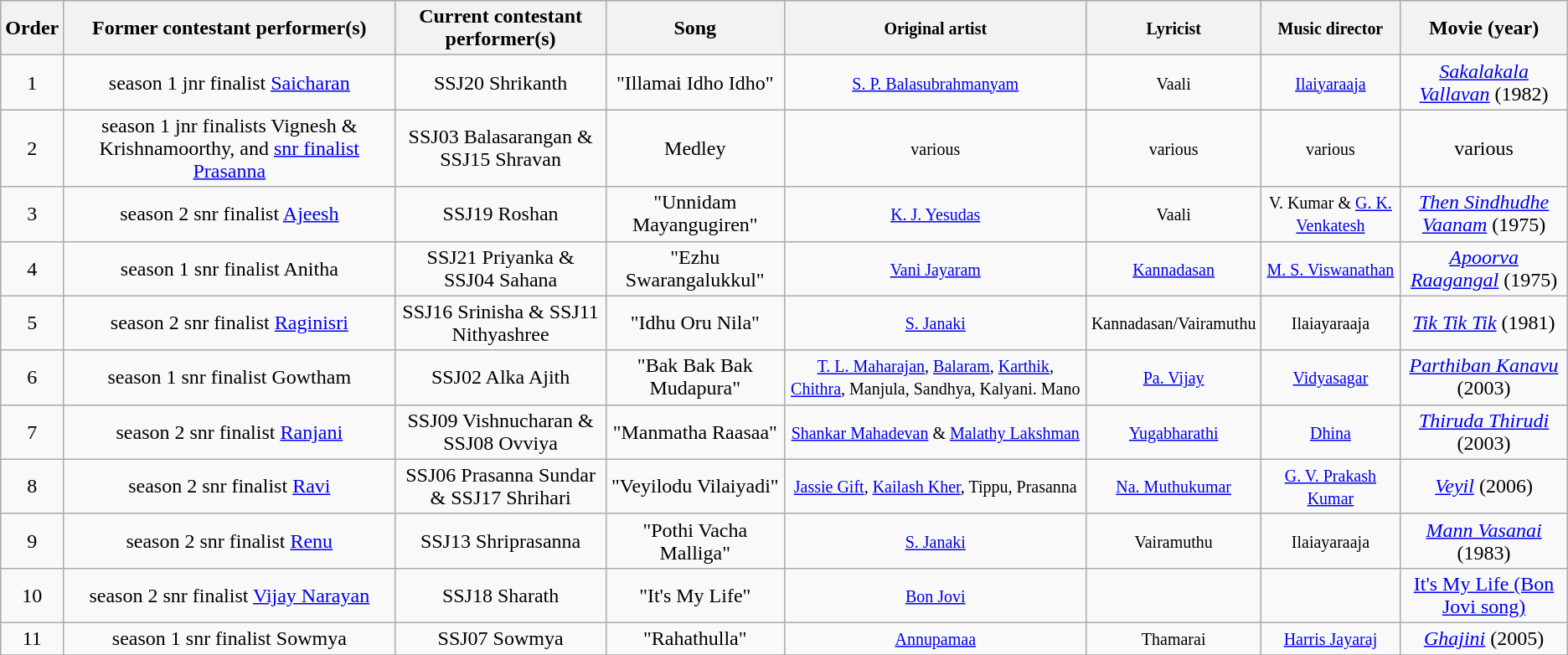<table class="wikitable sortable sticky-header" style="text-align: center; width: auto;">
<tr style="background:lightgrey; text-align:center;">
<th>Order</th>
<th>Former contestant performer(s)</th>
<th>Current contestant performer(s)</th>
<th>Song</th>
<th><small>Original artist</small></th>
<th><small>Lyricist</small></th>
<th><small>Music director</small></th>
<th>Movie (year)</th>
</tr>
<tr>
<td>1</td>
<td>season 1 jnr finalist <a href='#'>Saicharan</a></td>
<td>SSJ20 Shrikanth</td>
<td>"Illamai Idho Idho"</td>
<td><small><a href='#'>S. P. Balasubrahmanyam</a></small></td>
<td><small>Vaali</small></td>
<td><small><a href='#'>Ilaiyaraaja</a></small></td>
<td><em><a href='#'>Sakalakala Vallavan</a></em> (1982)</td>
</tr>
<tr>
<td>2</td>
<td>season 1 jnr finalists Vignesh & Krishnamoorthy, and <a href='#'>snr finalist Prasanna</a></td>
<td>SSJ03 Balasarangan & SSJ15 Shravan</td>
<td>Medley</td>
<td><small>various</small></td>
<td><small>various</small></td>
<td><small>various</small></td>
<td>various</td>
</tr>
<tr>
<td>3</td>
<td>season 2 snr finalist <a href='#'>Ajeesh</a></td>
<td>SSJ19 Roshan</td>
<td>"Unnidam Mayangugiren"</td>
<td><small><a href='#'>K. J. Yesudas</a></small></td>
<td><small>Vaali</small></td>
<td><small>V. Kumar & <a href='#'>G. K. Venkatesh</a></small></td>
<td><em><a href='#'>Then Sindhudhe Vaanam</a></em> (1975)</td>
</tr>
<tr>
<td>4</td>
<td>season 1 snr finalist Anitha</td>
<td>SSJ21 Priyanka & SSJ04 Sahana</td>
<td>"Ezhu Swarangalukkul"</td>
<td><small><a href='#'>Vani Jayaram</a></small></td>
<td><small><a href='#'>Kannadasan</a></small></td>
<td><small><a href='#'>M. S. Viswanathan</a></small></td>
<td><em><a href='#'>Apoorva Raagangal</a></em> (1975)</td>
</tr>
<tr>
<td>5</td>
<td>season 2 snr finalist <a href='#'>Raginisri</a></td>
<td>SSJ16 Srinisha & SSJ11 Nithyashree</td>
<td>"Idhu Oru Nila"</td>
<td><small><a href='#'>S. Janaki</a></small></td>
<td><small>Kannadasan/Vairamuthu</small></td>
<td><small>Ilaiayaraaja</small></td>
<td><em><a href='#'>Tik Tik Tik</a></em> (1981)</td>
</tr>
<tr>
<td>6</td>
<td>season 1 snr finalist Gowtham</td>
<td>SSJ02 Alka Ajith</td>
<td>"Bak Bak Bak Mudapura"</td>
<td><small><a href='#'>T. L. Maharajan</a>, <a href='#'>Balaram</a>, <a href='#'>Karthik</a>, <a href='#'>Chithra</a>, Manjula, Sandhya, Kalyani. Mano</small></td>
<td><small><a href='#'>Pa. Vijay</a></small></td>
<td><small><a href='#'>Vidyasagar</a></small></td>
<td><em><a href='#'>Parthiban Kanavu</a></em> (2003)</td>
</tr>
<tr>
<td>7</td>
<td>season 2 snr finalist <a href='#'>Ranjani</a></td>
<td>SSJ09 Vishnucharan & SSJ08 Ovviya</td>
<td>"Manmatha Raasaa"</td>
<td><small><a href='#'>Shankar Mahadevan</a> & <a href='#'>Malathy Lakshman</a> 	</small></td>
<td><small><a href='#'>Yugabharathi</a></small></td>
<td><small><a href='#'>Dhina</a></small></td>
<td><em><a href='#'>Thiruda Thirudi</a></em> (2003)</td>
</tr>
<tr>
<td>8</td>
<td>season 2 snr finalist <a href='#'>Ravi</a></td>
<td>SSJ06 Prasanna Sundar & SSJ17 Shrihari</td>
<td>"Veyilodu Vilaiyadi"</td>
<td><small><a href='#'>Jassie Gift</a>, <a href='#'>Kailash Kher</a>, Tippu, Prasanna</small></td>
<td><small><a href='#'>Na. Muthukumar</a></small></td>
<td><small><a href='#'>G. V. Prakash Kumar</a></small></td>
<td><em><a href='#'>Veyil</a></em> (2006)</td>
</tr>
<tr>
<td>9</td>
<td>season 2 snr finalist <a href='#'>Renu</a></td>
<td>SSJ13 Shriprasanna</td>
<td>"Pothi Vacha Malliga"</td>
<td><small><a href='#'>S. Janaki</a></small></td>
<td><small>Vairamuthu</small></td>
<td><small>Ilaiayaraaja</small></td>
<td><em><a href='#'>Mann Vasanai</a></em> (1983)</td>
</tr>
<tr>
<td>10</td>
<td>season 2 snr finalist <a href='#'>Vijay Narayan</a></td>
<td>SSJ18 Sharath</td>
<td>"It's My Life"</td>
<td><small><a href='#'>Bon Jovi</a></small></td>
<td></td>
<td></td>
<td><a href='#'>It's My Life (Bon Jovi song)</a></td>
</tr>
<tr>
<td>11</td>
<td>season 1 snr finalist Sowmya</td>
<td>SSJ07 Sowmya</td>
<td>"Rahathulla"</td>
<td><small><a href='#'>Annupamaa</a></small></td>
<td><small>Thamarai</small></td>
<td><small><a href='#'>Harris Jayaraj</a></small></td>
<td><em><a href='#'>Ghajini</a></em> (2005)</td>
</tr>
<tr>
</tr>
</table>
